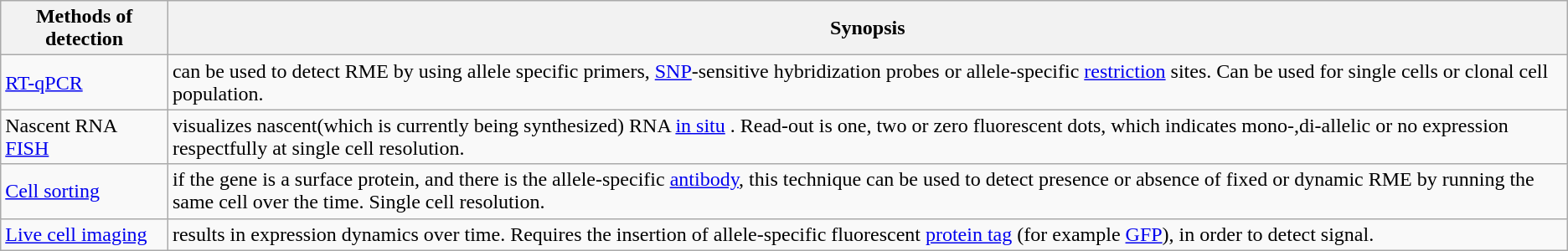<table class="wikitable">
<tr>
<th>Methods of detection</th>
<th>Synopsis</th>
</tr>
<tr>
<td><a href='#'>RT-qPCR</a></td>
<td>can be used to detect RME by using allele specific primers, <a href='#'>SNP</a>-sensitive hybridization probes or allele-specific <a href='#'>restriction</a> sites. Can be used for single cells or clonal cell population.</td>
</tr>
<tr>
<td>Nascent RNA <a href='#'>FISH</a></td>
<td>visualizes nascent(which is currently being synthesized) RNA <a href='#'>in situ</a> . Read-out is one, two or zero fluorescent dots, which indicates mono-,di-allelic or no expression respectfully at single cell resolution.</td>
</tr>
<tr>
<td><a href='#'>Cell sorting</a></td>
<td>if the gene is a surface protein, and there is the allele-specific <a href='#'>antibody</a>, this technique can be used to detect presence or absence of fixed or dynamic RME by running the same cell over the time. Single cell resolution.</td>
</tr>
<tr>
<td><a href='#'>Live cell imaging</a></td>
<td>results in expression dynamics over time.  Requires the insertion of allele-specific fluorescent <a href='#'>protein tag</a> (for example <a href='#'>GFP</a>), in order to detect signal.</td>
</tr>
</table>
